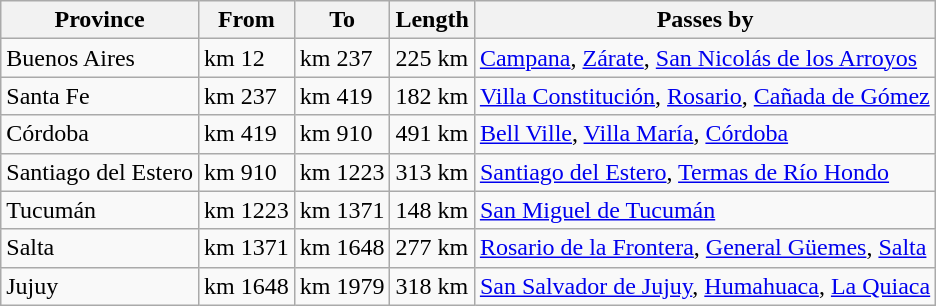<table class="wikitable">
<tr>
<th>Province</th>
<th>From</th>
<th>To</th>
<th>Length</th>
<th>Passes by</th>
</tr>
<tr>
<td>Buenos Aires</td>
<td>km 12</td>
<td>km 237</td>
<td>225 km</td>
<td><a href='#'>Campana</a>, <a href='#'>Zárate</a>, <a href='#'>San Nicolás de los Arroyos</a></td>
</tr>
<tr>
<td>Santa Fe</td>
<td>km 237</td>
<td>km 419</td>
<td>182 km</td>
<td><a href='#'>Villa Constitución</a>, <a href='#'>Rosario</a>, <a href='#'>Cañada de Gómez</a></td>
</tr>
<tr>
<td>Córdoba</td>
<td>km 419</td>
<td>km 910</td>
<td>491 km</td>
<td><a href='#'>Bell Ville</a>, <a href='#'>Villa María</a>, <a href='#'>Córdoba</a></td>
</tr>
<tr>
<td>Santiago del Estero</td>
<td>km 910</td>
<td>km 1223</td>
<td>313 km</td>
<td><a href='#'>Santiago del Estero</a>, <a href='#'>Termas de Río Hondo</a></td>
</tr>
<tr>
<td>Tucumán</td>
<td>km 1223</td>
<td>km 1371</td>
<td>148 km</td>
<td><a href='#'>San Miguel de Tucumán</a></td>
</tr>
<tr>
<td>Salta</td>
<td>km 1371</td>
<td>km 1648</td>
<td>277 km</td>
<td><a href='#'>Rosario de la Frontera</a>, <a href='#'>General Güemes</a>, <a href='#'>Salta</a></td>
</tr>
<tr>
<td>Jujuy</td>
<td>km 1648</td>
<td>km 1979</td>
<td>318 km</td>
<td><a href='#'>San Salvador de Jujuy</a>, <a href='#'>Humahuaca</a>, <a href='#'>La Quiaca</a></td>
</tr>
</table>
